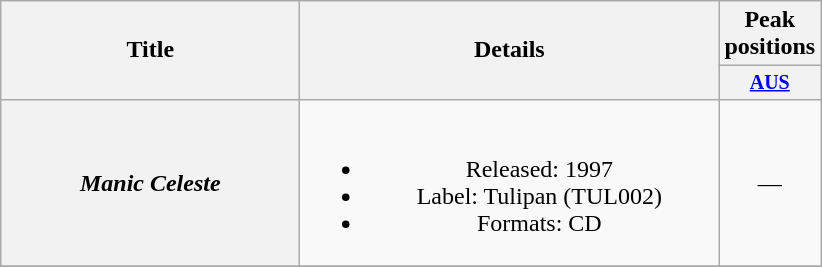<table class="wikitable plainrowheaders" style="text-align:center;">
<tr>
<th rowspan="2" style="width:12em;">Title</th>
<th rowspan="2" style="width:17em;">Details</th>
<th colspan="1">Peak positions</th>
</tr>
<tr style="font-size:smaller;">
<th width="50"><a href='#'>AUS</a><br></th>
</tr>
<tr>
<th scope="row"><em>Manic Celeste</em></th>
<td><br><ul><li>Released: 1997</li><li>Label: Tulipan (TUL002)</li><li>Formats: CD</li></ul></td>
<td>—</td>
</tr>
<tr>
</tr>
</table>
